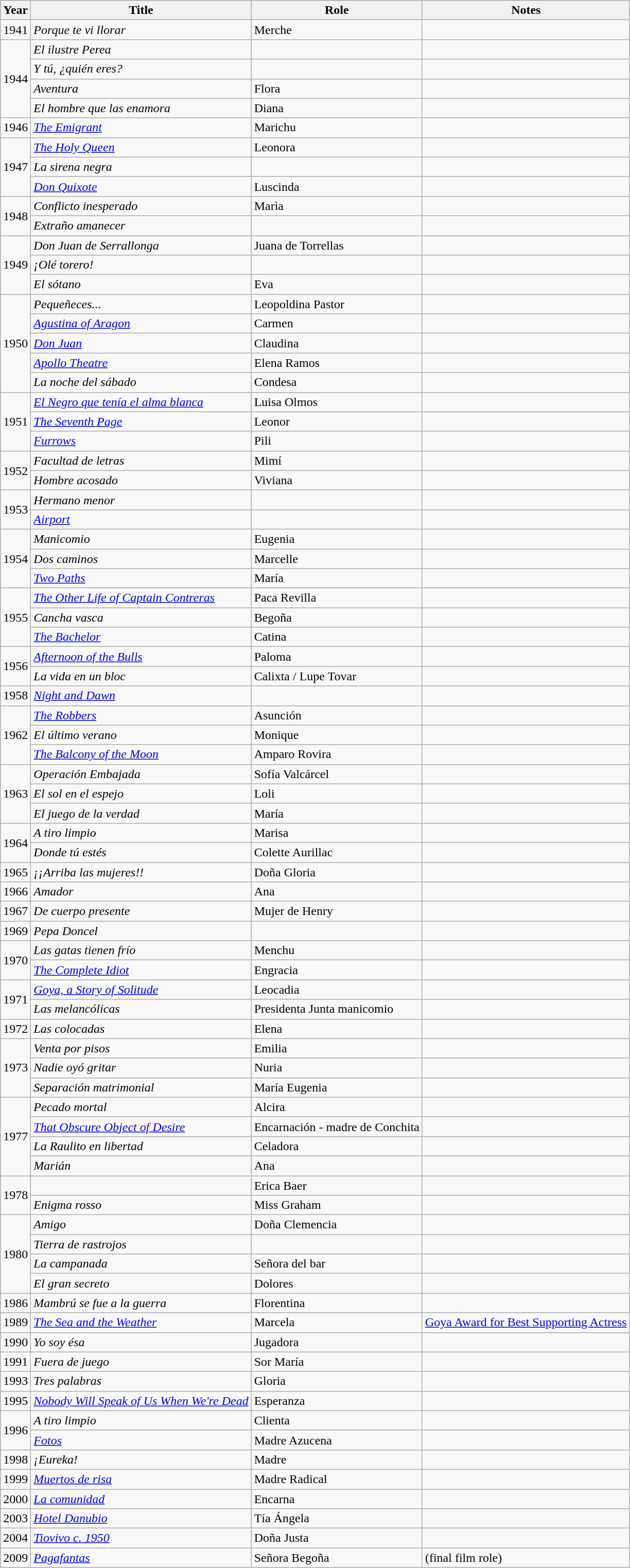<table class="wikitable">
<tr style="background:#B0C4DE;">
<th>Year</th>
<th>Title</th>
<th>Role</th>
<th>Notes</th>
</tr>
<tr>
<td>1941</td>
<td><em>Porque te vi llorar</em></td>
<td>Merche</td>
<td></td>
</tr>
<tr>
<td rowspan="4">1944</td>
<td><em>El ilustre Perea</em></td>
<td></td>
<td></td>
</tr>
<tr>
<td><em>Y tú, ¿quién eres?</em></td>
<td></td>
<td></td>
</tr>
<tr>
<td><em>Aventura</em></td>
<td>Flora</td>
<td></td>
</tr>
<tr>
<td><em>El hombre que las enamora</em></td>
<td>Diana</td>
<td></td>
</tr>
<tr>
<td>1946</td>
<td><em><a href='#'>The Emigrant</a></em></td>
<td>Marichu</td>
<td></td>
</tr>
<tr>
<td rowspan="3">1947</td>
<td><em><a href='#'>The Holy Queen</a></em></td>
<td>Leonora</td>
<td></td>
</tr>
<tr>
<td><em>La sirena negra</em></td>
<td></td>
<td></td>
</tr>
<tr>
<td><em><a href='#'>Don Quixote</a></em></td>
<td>Luscinda</td>
<td></td>
</tr>
<tr>
<td rowspan="2">1948</td>
<td><em>Conflicto inesperado</em></td>
<td>Marìa</td>
<td></td>
</tr>
<tr>
<td><em>Extraño amanecer</em></td>
<td></td>
<td></td>
</tr>
<tr>
<td rowspan="3">1949</td>
<td><em>Don Juan de Serrallonga</em></td>
<td>Juana de Torrellas</td>
<td></td>
</tr>
<tr>
<td><em>¡Olé torero!</em></td>
<td></td>
<td></td>
</tr>
<tr>
<td><em>El sótano</em></td>
<td>Eva</td>
<td></td>
</tr>
<tr>
<td rowspan="5">1950</td>
<td><em>Pequeñeces...</em></td>
<td>Leopoldina Pastor</td>
<td></td>
</tr>
<tr>
<td><em><a href='#'>Agustina of Aragon</a></em></td>
<td>Carmen</td>
<td></td>
</tr>
<tr>
<td><em><a href='#'>Don Juan</a></em></td>
<td>Claudina</td>
<td></td>
</tr>
<tr>
<td><em><a href='#'>Apollo Theatre</a></em></td>
<td>Elena Ramos</td>
<td></td>
</tr>
<tr>
<td><em>La noche del sábado</em></td>
<td>Condesa</td>
<td></td>
</tr>
<tr>
<td rowspan="3">1951</td>
<td><em><a href='#'>El Negro que tenía el alma blanca</a></em></td>
<td>Luisa Olmos</td>
<td></td>
</tr>
<tr>
<td><em><a href='#'>The Seventh Page</a></em></td>
<td>Leonor</td>
<td></td>
</tr>
<tr>
<td><em><a href='#'>Furrows</a></em></td>
<td>Pili</td>
<td></td>
</tr>
<tr>
<td rowspan="2">1952</td>
<td><em>Facultad de letras</em></td>
<td>Mimí</td>
<td></td>
</tr>
<tr>
<td><em>Hombre acosado</em></td>
<td>Viviana</td>
<td></td>
</tr>
<tr>
<td rowspan="2">1953</td>
<td><em>Hermano menor</em></td>
<td></td>
<td></td>
</tr>
<tr>
<td><em><a href='#'>Airport</a></em></td>
<td></td>
<td></td>
</tr>
<tr>
<td rowspan="3">1954</td>
<td><em>Manicomio</em></td>
<td>Eugenia</td>
<td></td>
</tr>
<tr>
<td><em>Dos caminos</em></td>
<td>Marcelle</td>
<td></td>
</tr>
<tr>
<td><em><a href='#'>Two Paths</a></em></td>
<td>María</td>
<td></td>
</tr>
<tr>
<td rowspan="3">1955</td>
<td><em><a href='#'>The Other Life of Captain Contreras</a></em></td>
<td>Paca Revilla</td>
<td></td>
</tr>
<tr>
<td><em>Cancha vasca</em></td>
<td>Begoña</td>
<td></td>
</tr>
<tr>
<td><em><a href='#'>The Bachelor</a></em></td>
<td>Catina</td>
<td></td>
</tr>
<tr>
<td rowspan="2">1956</td>
<td><em><a href='#'>Afternoon of the Bulls</a></em></td>
<td>Paloma</td>
<td></td>
</tr>
<tr>
<td><em>La vida en un bloc</em></td>
<td>Calixta / Lupe Tovar</td>
<td></td>
</tr>
<tr>
<td>1958</td>
<td><em><a href='#'>Night and Dawn</a></em></td>
<td></td>
<td></td>
</tr>
<tr>
<td rowspan="3">1962</td>
<td><em><a href='#'>The Robbers</a></em></td>
<td>Asunción</td>
<td></td>
</tr>
<tr>
<td><em>El último verano</em></td>
<td>Monique</td>
<td></td>
</tr>
<tr>
<td><em><a href='#'>The Balcony of the Moon</a></em></td>
<td>Amparo Rovira</td>
<td></td>
</tr>
<tr>
<td rowspan="3">1963</td>
<td><em>Operación Embajada</em></td>
<td>Sofía Valcárcel</td>
<td></td>
</tr>
<tr>
<td><em>El sol en el espejo</em></td>
<td>Loli</td>
<td></td>
</tr>
<tr>
<td><em>El juego de la verdad</em></td>
<td>María</td>
<td></td>
</tr>
<tr>
<td rowspan="2">1964</td>
<td><em>A tiro limpio</em></td>
<td>Marisa</td>
<td></td>
</tr>
<tr>
<td><em>Donde tú estés</em></td>
<td>Colette Aurillac</td>
<td></td>
</tr>
<tr>
<td>1965</td>
<td><em>¡¡Arriba las mujeres!!</em></td>
<td>Doña Gloria</td>
<td></td>
</tr>
<tr>
<td>1966</td>
<td><em>Amador</em></td>
<td>Ana</td>
<td></td>
</tr>
<tr>
<td>1967</td>
<td><em>De cuerpo presente</em></td>
<td>Mujer de Henry</td>
<td></td>
</tr>
<tr>
<td>1969</td>
<td><em>Pepa Doncel</em></td>
<td></td>
<td></td>
</tr>
<tr>
<td rowspan="2">1970</td>
<td><em>Las gatas tienen frío</em></td>
<td>Menchu</td>
<td></td>
</tr>
<tr>
<td><em><a href='#'>The Complete Idiot</a></em></td>
<td>Engracia</td>
<td></td>
</tr>
<tr>
<td rowspan="2">1971</td>
<td><em><a href='#'>Goya, a Story of Solitude</a></em></td>
<td>Leocadia</td>
<td></td>
</tr>
<tr>
<td><em>Las melancólicas</em></td>
<td>Presidenta Junta manicomio</td>
<td></td>
</tr>
<tr>
<td>1972</td>
<td><em>Las colocadas</em></td>
<td>Elena</td>
<td></td>
</tr>
<tr>
<td rowspan="3">1973</td>
<td><em>Venta por pisos</em></td>
<td>Emilia</td>
<td></td>
</tr>
<tr>
<td><em>Nadie oyó gritar</em></td>
<td>Nuria</td>
<td></td>
</tr>
<tr>
<td><em>Separación matrimonial</em></td>
<td>María Eugenia</td>
<td></td>
</tr>
<tr>
<td rowspan="4">1977</td>
<td><em>Pecado mortal</em></td>
<td>Alcira</td>
<td></td>
</tr>
<tr>
<td><em><a href='#'>That Obscure Object of Desire</a></em></td>
<td>Encarnación - madre de Conchita</td>
<td></td>
</tr>
<tr>
<td><em>La Raulito en libertad</em></td>
<td>Celadora</td>
<td></td>
</tr>
<tr>
<td><em>Marián</em></td>
<td>Ana</td>
<td></td>
</tr>
<tr>
<td rowspan="2">1978</td>
<td><em></em></td>
<td>Erica Baer</td>
<td></td>
</tr>
<tr>
<td><em>Enigma rosso</em></td>
<td>Miss Graham</td>
<td></td>
</tr>
<tr>
<td rowspan="4">1980</td>
<td><em>Amigo</em></td>
<td>Doña Clemencia</td>
<td></td>
</tr>
<tr>
<td><em>Tierra de rastrojos</em></td>
<td></td>
<td></td>
</tr>
<tr>
<td><em>La campanada</em></td>
<td>Señora del bar</td>
<td></td>
</tr>
<tr>
<td><em>El gran secreto</em></td>
<td>Dolores</td>
<td></td>
</tr>
<tr>
<td>1986</td>
<td><em>Mambrú se fue a la guerra</em></td>
<td>Florentina</td>
<td></td>
</tr>
<tr>
<td>1989</td>
<td><em><a href='#'>The Sea and the Weather</a></em></td>
<td>Marcela</td>
<td><a href='#'>Goya Award for Best Supporting Actress</a></td>
</tr>
<tr>
<td>1990</td>
<td><em>Yo soy ésa</em></td>
<td>Jugadora</td>
<td></td>
</tr>
<tr>
<td>1991</td>
<td><em>Fuera de juego</em></td>
<td>Sor María</td>
<td></td>
</tr>
<tr>
<td>1993</td>
<td><em>Tres palabras</em></td>
<td>Gloria</td>
<td></td>
</tr>
<tr>
<td>1995</td>
<td><em><a href='#'>Nobody Will Speak of Us When We're Dead</a></em></td>
<td>Esperanza</td>
<td></td>
</tr>
<tr>
<td rowspan="2">1996</td>
<td><em>A tiro limpio</em></td>
<td>Clienta</td>
<td></td>
</tr>
<tr>
<td><em><a href='#'>Fotos</a></em></td>
<td>Madre Azucena</td>
<td></td>
</tr>
<tr>
<td>1998</td>
<td><em>¡Eureka!</em></td>
<td>Madre</td>
<td></td>
</tr>
<tr>
<td>1999</td>
<td><em><a href='#'>Muertos de risa</a></em></td>
<td>Madre Radical</td>
<td></td>
</tr>
<tr>
<td>2000</td>
<td><em><a href='#'>La comunidad</a></em></td>
<td>Encarna</td>
<td></td>
</tr>
<tr>
<td>2003</td>
<td><em><a href='#'>Hotel Danubio</a></em></td>
<td>Tía Ángela</td>
<td></td>
</tr>
<tr>
<td>2004</td>
<td><em><a href='#'>Tiovivo c. 1950</a></em></td>
<td>Doña Justa</td>
<td></td>
</tr>
<tr>
<td>2009</td>
<td><em><a href='#'>Pagafantas</a></em></td>
<td>Señora Begoña</td>
<td>(final film role)</td>
</tr>
</table>
